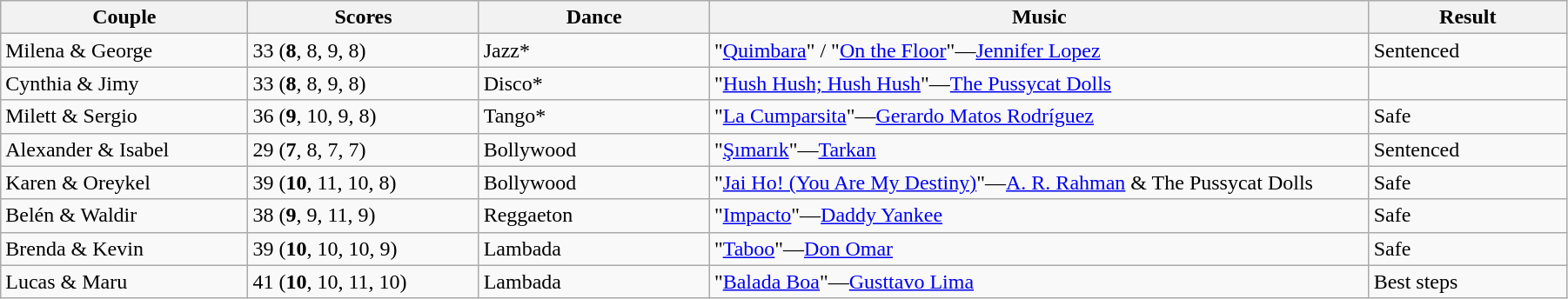<table class="wikitable sortable" style="width:95%; white-space:nowrap">
<tr>
<th style="width:15%;">Couple</th>
<th style="width:14%;">Scores</th>
<th style="width:14%;">Dance</th>
<th style="width:40%;">Music</th>
<th style="width:12%;">Result</th>
</tr>
<tr>
<td>Milena & George</td>
<td>33 (<strong>8</strong>, 8, 9, 8)</td>
<td>Jazz*</td>
<td>"<a href='#'>Quimbara</a>" / "<a href='#'>On the Floor</a>"—<a href='#'>Jennifer Lopez</a></td>
<td>Sentenced</td>
</tr>
<tr>
<td>Cynthia & Jimy</td>
<td>33 (<strong>8</strong>, 8, 9, 8)</td>
<td>Disco*</td>
<td>"<a href='#'>Hush Hush; Hush Hush</a>"—<a href='#'>The Pussycat Dolls</a></td>
<td></td>
</tr>
<tr>
<td>Milett & Sergio</td>
<td>36 (<strong>9</strong>, 10, 9, 8)</td>
<td>Tango*</td>
<td>"<a href='#'>La Cumparsita</a>"—<a href='#'>Gerardo Matos Rodríguez</a></td>
<td>Safe</td>
</tr>
<tr>
<td>Alexander & Isabel</td>
<td>29 (<strong>7</strong>, 8, 7, 7)</td>
<td>Bollywood</td>
<td>"<a href='#'>Şımarık</a>"—<a href='#'>Tarkan</a></td>
<td>Sentenced</td>
</tr>
<tr>
<td>Karen & Oreykel</td>
<td>39 (<strong>10</strong>, 11, 10, 8)</td>
<td>Bollywood</td>
<td>"<a href='#'>Jai Ho! (You Are My Destiny)</a>"—<a href='#'>A. R. Rahman</a> & The Pussycat Dolls</td>
<td>Safe</td>
</tr>
<tr>
<td>Belén & Waldir</td>
<td>38 (<strong>9</strong>, 9, 11, 9)</td>
<td>Reggaeton</td>
<td>"<a href='#'>Impacto</a>"—<a href='#'>Daddy Yankee</a></td>
<td>Safe</td>
</tr>
<tr>
<td>Brenda & Kevin</td>
<td>39 (<strong>10</strong>, 10, 10, 9)</td>
<td>Lambada</td>
<td>"<a href='#'>Taboo</a>"—<a href='#'>Don Omar</a></td>
<td>Safe</td>
</tr>
<tr>
<td>Lucas & Maru</td>
<td>41 (<strong>10</strong>, 10, 11, 10)</td>
<td>Lambada</td>
<td>"<a href='#'>Balada Boa</a>"—<a href='#'>Gusttavo Lima</a></td>
<td>Best steps</td>
</tr>
</table>
